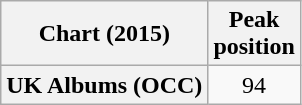<table class="wikitable plainrowheaders" style="text-align:center">
<tr>
<th scope="col">Chart (2015)</th>
<th scope="col">Peak<br> position</th>
</tr>
<tr>
<th scope="row">UK Albums (OCC)</th>
<td>94</td>
</tr>
</table>
